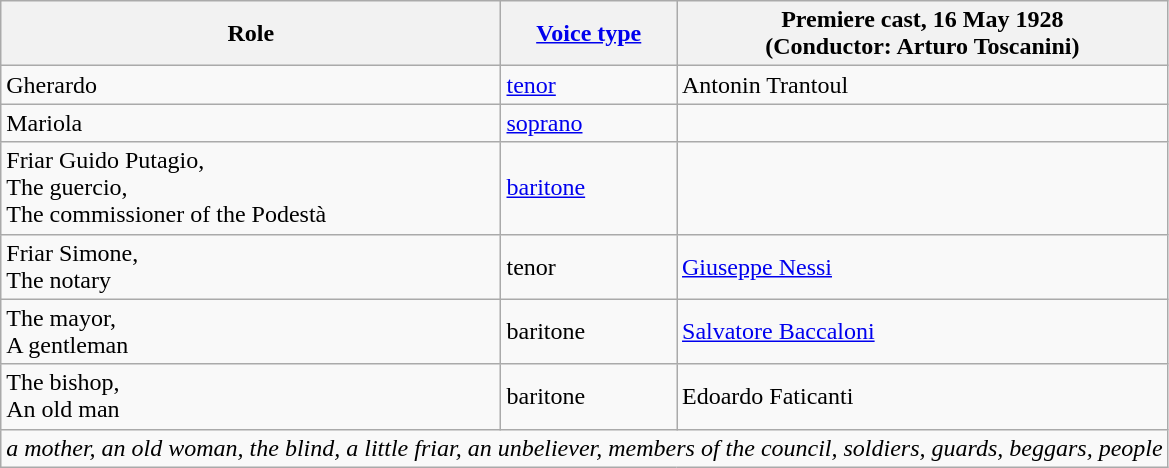<table class="wikitable">
<tr>
<th>Role</th>
<th><a href='#'>Voice type</a></th>
<th>Premiere cast, 16 May 1928<br>(Conductor: Arturo Toscanini)</th>
</tr>
<tr>
<td>Gherardo</td>
<td><a href='#'>tenor</a></td>
<td>Antonin Trantoul</td>
</tr>
<tr>
<td>Mariola</td>
<td><a href='#'>soprano</a></td>
<td></td>
</tr>
<tr>
<td>Friar Guido Putagio,<br>The guercio,<br> The commissioner of the Podestà</td>
<td><a href='#'>baritone</a></td>
<td></td>
</tr>
<tr>
<td>Friar Simone,<br>The notary</td>
<td>tenor</td>
<td><a href='#'>Giuseppe Nessi</a></td>
</tr>
<tr>
<td>The mayor,<br>A gentleman</td>
<td>baritone</td>
<td><a href='#'>Salvatore Baccaloni</a></td>
</tr>
<tr>
<td>The bishop,<br>An old man</td>
<td>baritone</td>
<td>Edoardo Faticanti</td>
</tr>
<tr>
<td colspan="3"><em>a mother, an old woman, the blind, a little friar, an unbeliever, members of the council, soldiers, guards, beggars, people</em></td>
</tr>
</table>
